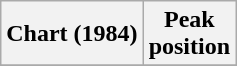<table class="wikitable plainrowheaders" style="text-align:center">
<tr>
<th>Chart (1984)</th>
<th>Peak<br>position</th>
</tr>
<tr>
</tr>
</table>
